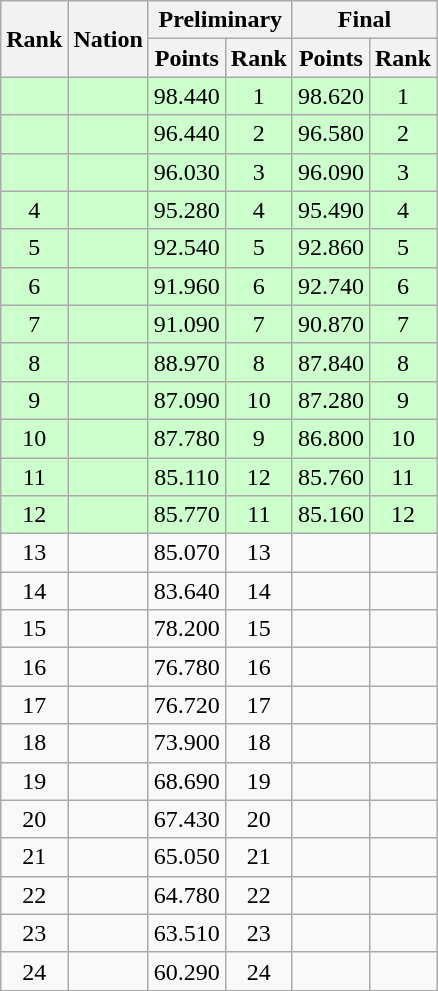<table class="wikitable" style="text-align:center">
<tr>
<th rowspan="2">Rank</th>
<th rowspan="2">Nation</th>
<th colspan="2">Preliminary</th>
<th colspan="2">Final</th>
</tr>
<tr>
<th>Points</th>
<th>Rank</th>
<th>Points</th>
<th>Rank</th>
</tr>
<tr bgcolor=ccffcc>
<td></td>
<td align=left></td>
<td>98.440</td>
<td>1</td>
<td>98.620</td>
<td>1</td>
</tr>
<tr bgcolor=ccffcc>
<td></td>
<td align=left></td>
<td>96.440</td>
<td>2</td>
<td>96.580</td>
<td>2</td>
</tr>
<tr bgcolor=ccffcc>
<td></td>
<td align=left></td>
<td>96.030</td>
<td>3</td>
<td>96.090</td>
<td>3</td>
</tr>
<tr bgcolor=ccffcc>
<td>4</td>
<td align=left></td>
<td>95.280</td>
<td>4</td>
<td>95.490</td>
<td>4</td>
</tr>
<tr bgcolor=ccffcc>
<td>5</td>
<td align=left></td>
<td>92.540</td>
<td>5</td>
<td>92.860</td>
<td>5</td>
</tr>
<tr bgcolor=ccffcc>
<td>6</td>
<td align=left></td>
<td>91.960</td>
<td>6</td>
<td>92.740</td>
<td>6</td>
</tr>
<tr bgcolor=ccffcc>
<td>7</td>
<td align=left></td>
<td>91.090</td>
<td>7</td>
<td>90.870</td>
<td>7</td>
</tr>
<tr bgcolor=ccffcc>
<td>8</td>
<td align=left></td>
<td>88.970</td>
<td>8</td>
<td>87.840</td>
<td>8</td>
</tr>
<tr bgcolor=ccffcc>
<td>9</td>
<td align=left></td>
<td>87.090</td>
<td>10</td>
<td>87.280</td>
<td>9</td>
</tr>
<tr bgcolor=ccffcc>
<td>10</td>
<td align=left></td>
<td>87.780</td>
<td>9</td>
<td>86.800</td>
<td>10</td>
</tr>
<tr bgcolor=ccffcc>
<td>11</td>
<td align=left></td>
<td>85.110</td>
<td>12</td>
<td>85.760</td>
<td>11</td>
</tr>
<tr bgcolor=ccffcc>
<td>12</td>
<td align=left></td>
<td>85.770</td>
<td>11</td>
<td>85.160</td>
<td>12</td>
</tr>
<tr>
<td>13</td>
<td align=left></td>
<td>85.070</td>
<td>13</td>
<td></td>
<td></td>
</tr>
<tr>
<td>14</td>
<td align=left></td>
<td>83.640</td>
<td>14</td>
<td></td>
<td></td>
</tr>
<tr>
<td>15</td>
<td align=left></td>
<td>78.200</td>
<td>15</td>
<td></td>
<td></td>
</tr>
<tr>
<td>16</td>
<td align=left></td>
<td>76.780</td>
<td>16</td>
<td></td>
<td></td>
</tr>
<tr>
<td>17</td>
<td align=left></td>
<td>76.720</td>
<td>17</td>
<td></td>
<td></td>
</tr>
<tr>
<td>18</td>
<td align=left></td>
<td>73.900</td>
<td>18</td>
<td></td>
<td></td>
</tr>
<tr>
<td>19</td>
<td align=left></td>
<td>68.690</td>
<td>19</td>
<td></td>
<td></td>
</tr>
<tr>
<td>20</td>
<td align=left></td>
<td>67.430</td>
<td>20</td>
<td></td>
<td></td>
</tr>
<tr>
<td>21</td>
<td align=left></td>
<td>65.050</td>
<td>21</td>
<td></td>
<td></td>
</tr>
<tr>
<td>22</td>
<td align=left></td>
<td>64.780</td>
<td>22</td>
<td></td>
<td></td>
</tr>
<tr>
<td>23</td>
<td align=left></td>
<td>63.510</td>
<td>23</td>
<td></td>
<td></td>
</tr>
<tr>
<td>24</td>
<td align=left></td>
<td>60.290</td>
<td>24</td>
<td></td>
<td></td>
</tr>
</table>
